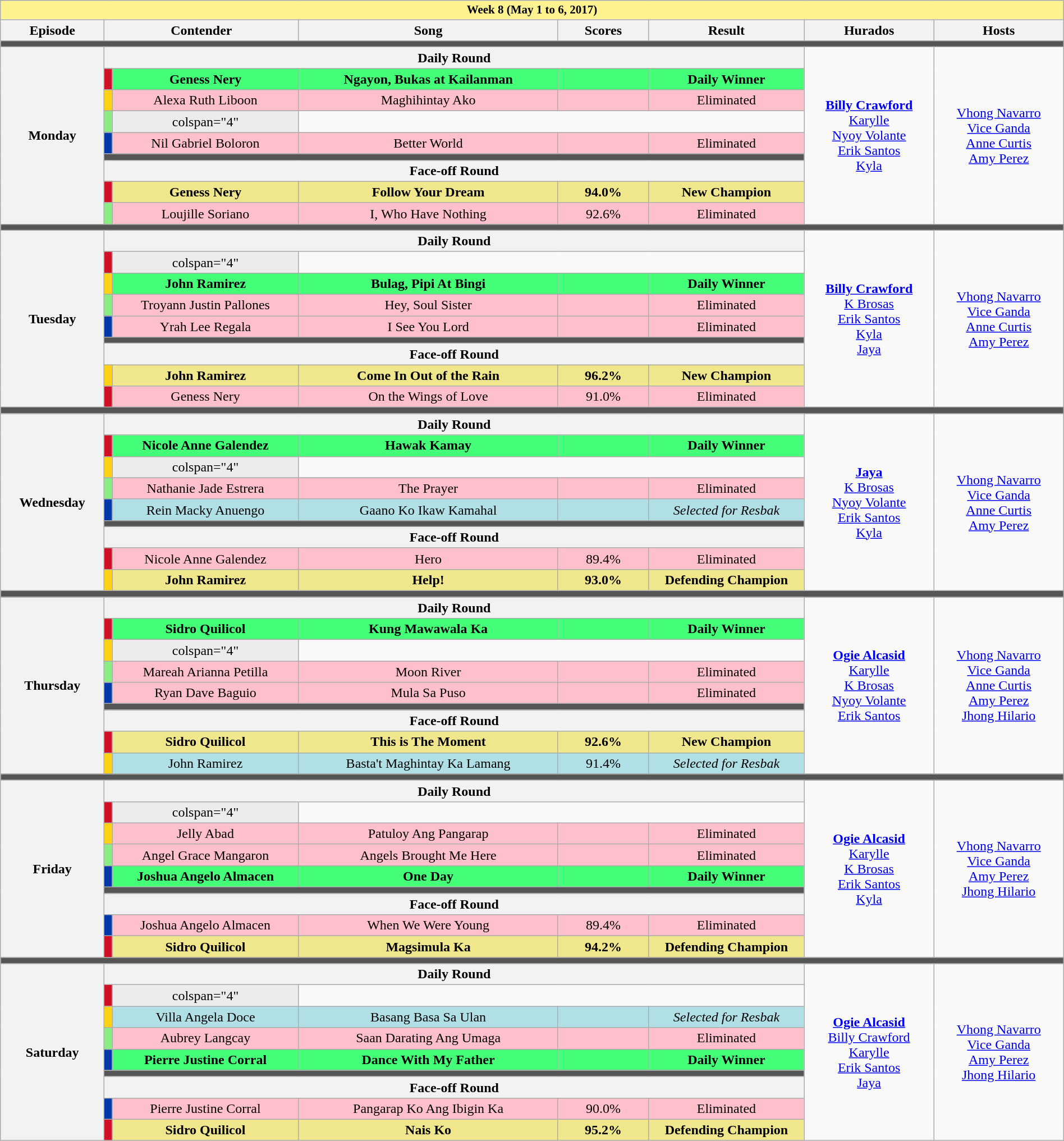<table class="wikitable mw-collapsible mw-collapsed" style="width:100%; text-align:center;;">
<tr>
<th style="background-color:#fff291;font-size:14px"  colspan="8">Week 8 (May 1 to 6, 2017)</th>
</tr>
<tr>
<th width="8%">Episode</th>
<th colspan="2" width="15%">Contender</th>
<th width="20%">Song</th>
<th width="7%">Scores</th>
<th width="12%">Result</th>
<th width="10%">Hurados</th>
<th width="10%">Hosts</th>
</tr>
<tr>
<td colspan="8" style="background:#555;"></td>
</tr>
<tr>
<th rowspan="9">Monday<br></th>
<th colspan="5">Daily Round</th>
<td rowspan="9"><strong><a href='#'>Billy Crawford</a></strong><br><a href='#'>Karylle</a><br><a href='#'>Nyoy Volante</a><br><a href='#'>Erik Santos</a><br><a href='#'>Kyla</a></td>
<td rowspan="9"><a href='#'>Vhong Navarro</a><br><a href='#'>Vice Ganda</a><br><a href='#'>Anne Curtis</a><br><a href='#'>Amy Perez</a></td>
</tr>
<tr style="background:#44FF77" |>
<td style="background:#CE1126"></td>
<td><strong>Geness Nery</strong></td>
<td><strong>Ngayon, Bukas at Kailanman</strong></td>
<td></td>
<td><strong>Daily Winner</strong></td>
</tr>
<tr style="background:pink">
<td style="background:#FCD116"></td>
<td>Alexa Ruth Liboon</td>
<td>Maghihintay Ako</td>
<td></td>
<td>Eliminated</td>
</tr>
<tr style="background:#ECECEC" |>
<td style="background:#8DEB87"></td>
<td>colspan="4" </td>
</tr>
<tr style="background:pink">
<td style="background:#0038A8"></td>
<td>Nil Gabriel Boloron</td>
<td>Better World</td>
<td></td>
<td>Eliminated</td>
</tr>
<tr>
<td colspan="5" style="background:#555;"></td>
</tr>
<tr>
<th colspan="5">Face-off Round</th>
</tr>
<tr style="background:#F0E68C">
<td style="background:#CE1126"></td>
<td><strong>Geness Nery</strong></td>
<td><strong>Follow Your Dream</strong></td>
<td><strong>94.0%</strong></td>
<td><strong>New Champion</strong></td>
</tr>
<tr style="background:pink">
<td style="background:#8DEB87"></td>
<td>Loujille Soriano</td>
<td>I, Who Have Nothing</td>
<td>92.6%</td>
<td>Eliminated</td>
</tr>
<tr>
<td colspan="8" style="background:#555;"></td>
</tr>
<tr>
<th rowspan="9">Tuesday<br></th>
<th colspan="5">Daily Round</th>
<td rowspan="9"><strong><a href='#'>Billy Crawford</a></strong><br><a href='#'>K Brosas</a><br><a href='#'>Erik Santos</a><br><a href='#'>Kyla</a><br><a href='#'>Jaya</a></td>
<td rowspan="9"><a href='#'>Vhong Navarro</a><br><a href='#'>Vice Ganda</a><br><a href='#'>Anne Curtis</a><br><a href='#'>Amy Perez</a></td>
</tr>
<tr style="background:#ECECEC" |>
<td style="background:#CE1126"></td>
<td>colspan="4" </td>
</tr>
<tr style="background:#44FF77" |>
<td style="background:#FCD116"></td>
<td><strong>John Ramirez</strong></td>
<td><strong>Bulag, Pipi At Bingi</strong></td>
<td></td>
<td><strong>Daily Winner</strong></td>
</tr>
<tr style="background:pink">
<td style="background:#8DEB87"></td>
<td>Troyann Justin Pallones</td>
<td>Hey, Soul Sister</td>
<td></td>
<td>Eliminated</td>
</tr>
<tr style="background:pink">
<td style="background:#0038A8"></td>
<td>Yrah Lee Regala</td>
<td>I See You Lord</td>
<td></td>
<td>Eliminated</td>
</tr>
<tr>
<td colspan="5" style="background:#555;"></td>
</tr>
<tr>
<th colspan="5">Face-off Round</th>
</tr>
<tr style="background:#F0E68C">
<td style="background:#FCD116"></td>
<td><strong>John Ramirez</strong></td>
<td><strong>Come In Out of the Rain</strong></td>
<td><strong>96.2%</strong></td>
<td><strong>New Champion</strong></td>
</tr>
<tr style="background:pink">
<td style="background:#CE1126"></td>
<td>Geness Nery</td>
<td>On the Wings of Love</td>
<td>91.0%</td>
<td>Eliminated</td>
</tr>
<tr>
<td colspan="8" style="background:#555;"></td>
</tr>
<tr>
<th rowspan="9">Wednesday<br></th>
<th colspan="5">Daily Round</th>
<td rowspan="9"><strong><a href='#'>Jaya</a></strong><br><a href='#'>K Brosas</a><br><a href='#'>Nyoy Volante</a><br><a href='#'>Erik Santos</a><br><a href='#'>Kyla</a></td>
<td rowspan="9"><a href='#'>Vhong Navarro</a><br><a href='#'>Vice Ganda</a><br><a href='#'>Anne Curtis</a><br><a href='#'>Amy Perez</a></td>
</tr>
<tr style="background:#44FF77" |>
<td style="background:#CE1126"></td>
<td><strong>Nicole Anne Galendez</strong></td>
<td><strong>Hawak Kamay</strong></td>
<td></td>
<td><strong>Daily Winner</strong></td>
</tr>
<tr style="background:#ECECEC" |>
<td style="background:#FCD116"></td>
<td>colspan="4" </td>
</tr>
<tr style="background:pink">
<td style="background:#8DEB87"></td>
<td>Nathanie Jade Estrera</td>
<td>The Prayer</td>
<td></td>
<td>Eliminated</td>
</tr>
<tr style="background:#B0E0E6" |>
<td style="background:#0038A8"></td>
<td>Rein Macky Anuengo</td>
<td>Gaano Ko Ikaw Kamahal</td>
<td></td>
<td><em>Selected for Resbak</em></td>
</tr>
<tr>
<td colspan="5" style="background:#555;"></td>
</tr>
<tr>
<th colspan="5">Face-off Round</th>
</tr>
<tr style="background:pink">
<td style="background:#CE1126"></td>
<td>Nicole Anne Galendez</td>
<td>Hero</td>
<td>89.4%</td>
<td>Eliminated</td>
</tr>
<tr style="background:#F0E68C">
<td style="background:#FCD116"></td>
<td><strong>John Ramirez</strong></td>
<td><strong>Help!</strong></td>
<td><strong>93.0%</strong></td>
<td><strong>Defending Champion</strong></td>
</tr>
<tr>
<td colspan="8" style="background:#555;"></td>
</tr>
<tr>
<th rowspan="9">Thursday<br></th>
<th colspan="5">Daily Round</th>
<td rowspan="9"><strong><a href='#'>Ogie Alcasid</a></strong><br><a href='#'>Karylle</a><br><a href='#'>K Brosas</a><br><a href='#'>Nyoy Volante</a><br><a href='#'>Erik Santos</a></td>
<td rowspan="9"><a href='#'>Vhong Navarro</a><br><a href='#'>Vice Ganda</a><br><a href='#'>Anne Curtis</a><br><a href='#'>Amy Perez</a><br><a href='#'>Jhong Hilario</a></td>
</tr>
<tr style="background:#44FF77" |>
<td style="background:#CE1126"></td>
<td><strong>Sidro Quilicol</strong></td>
<td><strong>Kung Mawawala Ka</strong></td>
<td></td>
<td><strong>Daily Winner</strong></td>
</tr>
<tr style="background:#ECECEC" |>
<td style="background:#FCD116"></td>
<td>colspan="4" </td>
</tr>
<tr style="background:pink">
<td style="background:#8DEB87"></td>
<td>Mareah Arianna Petilla</td>
<td>Moon River</td>
<td></td>
<td>Eliminated</td>
</tr>
<tr style="background:pink">
<td style="background:#0038A8"></td>
<td>Ryan Dave Baguio</td>
<td>Mula Sa Puso</td>
<td></td>
<td>Eliminated</td>
</tr>
<tr>
<td colspan="5" style="background:#555;"></td>
</tr>
<tr>
<th colspan="5">Face-off Round</th>
</tr>
<tr style="background:#F0E68C">
<td style="background:#CE1126"></td>
<td><strong>Sidro Quilicol</strong></td>
<td><strong>This is The Moment</strong></td>
<td><strong>92.6%</strong></td>
<td><strong>New Champion</strong></td>
</tr>
<tr style="background:#B0E0E6">
<td style="background:#FCD116"></td>
<td>John Ramirez</td>
<td>Basta't Maghintay Ka Lamang</td>
<td>91.4%</td>
<td><em>Selected for Resbak</em></td>
</tr>
<tr>
<td colspan="8" style="background:#555;"></td>
</tr>
<tr>
<th rowspan="9">Friday<br></th>
<th colspan="5">Daily Round</th>
<td rowspan="9"><strong><a href='#'>Ogie Alcasid</a></strong><br><a href='#'>Karylle</a><br><a href='#'>K Brosas</a><br><a href='#'>Erik Santos</a><br><a href='#'>Kyla</a></td>
<td rowspan="9"><a href='#'>Vhong Navarro</a><br><a href='#'>Vice Ganda</a><br><a href='#'>Amy Perez</a><br><a href='#'>Jhong Hilario</a></td>
</tr>
<tr style="background:#ECECEC" |>
<td style="background:#CE1126"></td>
<td>colspan="4" </td>
</tr>
<tr style="background:pink">
<td style="background:#FCD116"></td>
<td>Jelly Abad</td>
<td>Patuloy Ang Pangarap</td>
<td></td>
<td>Eliminated</td>
</tr>
<tr style="background:pink">
<td style="background:#8DEB87"></td>
<td>Angel Grace Mangaron</td>
<td>Angels Brought Me Here</td>
<td></td>
<td>Eliminated</td>
</tr>
<tr style="background:#44FF77" |>
<td style="background:#0038A8"></td>
<td><strong>Joshua Angelo Almacen</strong></td>
<td><strong>One Day</strong></td>
<td></td>
<td><strong>Daily Winner</strong></td>
</tr>
<tr>
<td colspan="5" style="background:#555;"></td>
</tr>
<tr>
<th colspan="5">Face-off Round</th>
</tr>
<tr style="background:pink">
<td style="background:#0038A8"></td>
<td>Joshua Angelo Almacen</td>
<td>When We Were Young</td>
<td>89.4%</td>
<td>Eliminated</td>
</tr>
<tr style="background:#F0E68C">
<td style="background:#CE1126"></td>
<td><strong>Sidro Quilicol</strong></td>
<td><strong>Magsimula Ka</strong></td>
<td><strong>94.2%</strong></td>
<td><strong>Defending Champion</strong></td>
</tr>
<tr>
<td colspan="8" style="background:#555;"></td>
</tr>
<tr>
<th rowspan="9">Saturday<br></th>
<th colspan="5">Daily Round</th>
<td rowspan="9"><strong><a href='#'>Ogie Alcasid</a></strong><br><a href='#'>Billy Crawford</a><br><a href='#'>Karylle</a><br><a href='#'>Erik Santos</a><br><a href='#'>Jaya</a></td>
<td rowspan="9"><a href='#'>Vhong Navarro</a><br><a href='#'>Vice Ganda</a><br><a href='#'>Amy Perez</a><br><a href='#'>Jhong Hilario</a></td>
</tr>
<tr style="background:#ECECEC" |>
<td style="background:#CE1126"></td>
<td>colspan="4" </td>
</tr>
<tr style="background:#B0E0E6" |>
<td style="background:#FCD116"></td>
<td>Villa Angela Doce</td>
<td>Basang Basa Sa Ulan</td>
<td></td>
<td><em>Selected for Resbak</em></td>
</tr>
<tr style="background:pink">
<td style="background:#8DEB87"></td>
<td>Aubrey Langcay</td>
<td>Saan Darating Ang Umaga</td>
<td></td>
<td>Eliminated</td>
</tr>
<tr style="background:#44FF77" |>
<td style="background:#0038A8"></td>
<td><strong>Pierre Justine Corral</strong></td>
<td><strong>Dance With My Father</strong></td>
<td></td>
<td><strong>Daily Winner</strong></td>
</tr>
<tr>
<td colspan="5" style="background:#555;"></td>
</tr>
<tr>
<th colspan="5">Face-off Round</th>
</tr>
<tr style="background:pink">
<td style="background:#0038A8"></td>
<td>Pierre Justine Corral</td>
<td>Pangarap Ko Ang Ibigin Ka</td>
<td>90.0%</td>
<td>Eliminated</td>
</tr>
<tr style="background:#F0E68C">
<td style="background:#CE1126"></td>
<td><strong>Sidro Quilicol</strong></td>
<td><strong>Nais Ko</strong></td>
<td><strong>95.2%</strong></td>
<td><strong>Defending Champion</strong></td>
</tr>
</table>
